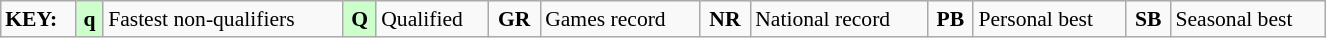<table class="wikitable" style="margin:0.5em auto; font-size:90%; position:relative;" width=70%>
<tr>
<td><strong>KEY:</strong></td>
<td style="background-color:#ccffcc;" align=center><strong>q</strong></td>
<td>Fastest non-qualifiers</td>
<td style="background-color:#ccffcc;" align=center><strong>Q</strong></td>
<td>Qualified</td>
<td align=center><strong>GR</strong></td>
<td>Games record</td>
<td align=center><strong>NR</strong></td>
<td>National record</td>
<td align=center><strong>PB</strong></td>
<td>Personal best</td>
<td align=center><strong>SB</strong></td>
<td>Seasonal best</td>
</tr>
</table>
